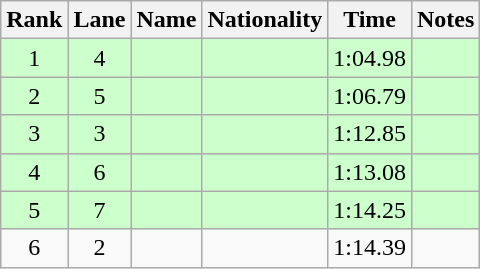<table class="wikitable sortable" style="text-align:center">
<tr>
<th>Rank</th>
<th>Lane</th>
<th>Name</th>
<th>Nationality</th>
<th>Time</th>
<th>Notes</th>
</tr>
<tr bgcolor=ccffcc>
<td>1</td>
<td>4</td>
<td align=left></td>
<td align=left></td>
<td>1:04.98</td>
<td><strong></strong></td>
</tr>
<tr bgcolor=ccffcc>
<td>2</td>
<td>5</td>
<td align=left></td>
<td align=left></td>
<td>1:06.79</td>
<td><strong></strong></td>
</tr>
<tr bgcolor=ccffcc>
<td>3</td>
<td>3</td>
<td align=left></td>
<td align=left></td>
<td>1:12.85</td>
<td><strong></strong></td>
</tr>
<tr bgcolor=ccffcc>
<td>4</td>
<td>6</td>
<td align=left></td>
<td align=left></td>
<td>1:13.08</td>
<td><strong></strong></td>
</tr>
<tr bgcolor=ccffcc>
<td>5</td>
<td>7</td>
<td align=left></td>
<td align=left></td>
<td>1:14.25</td>
<td><strong></strong></td>
</tr>
<tr>
<td>6</td>
<td>2</td>
<td align=left></td>
<td align=left></td>
<td>1:14.39</td>
<td></td>
</tr>
</table>
